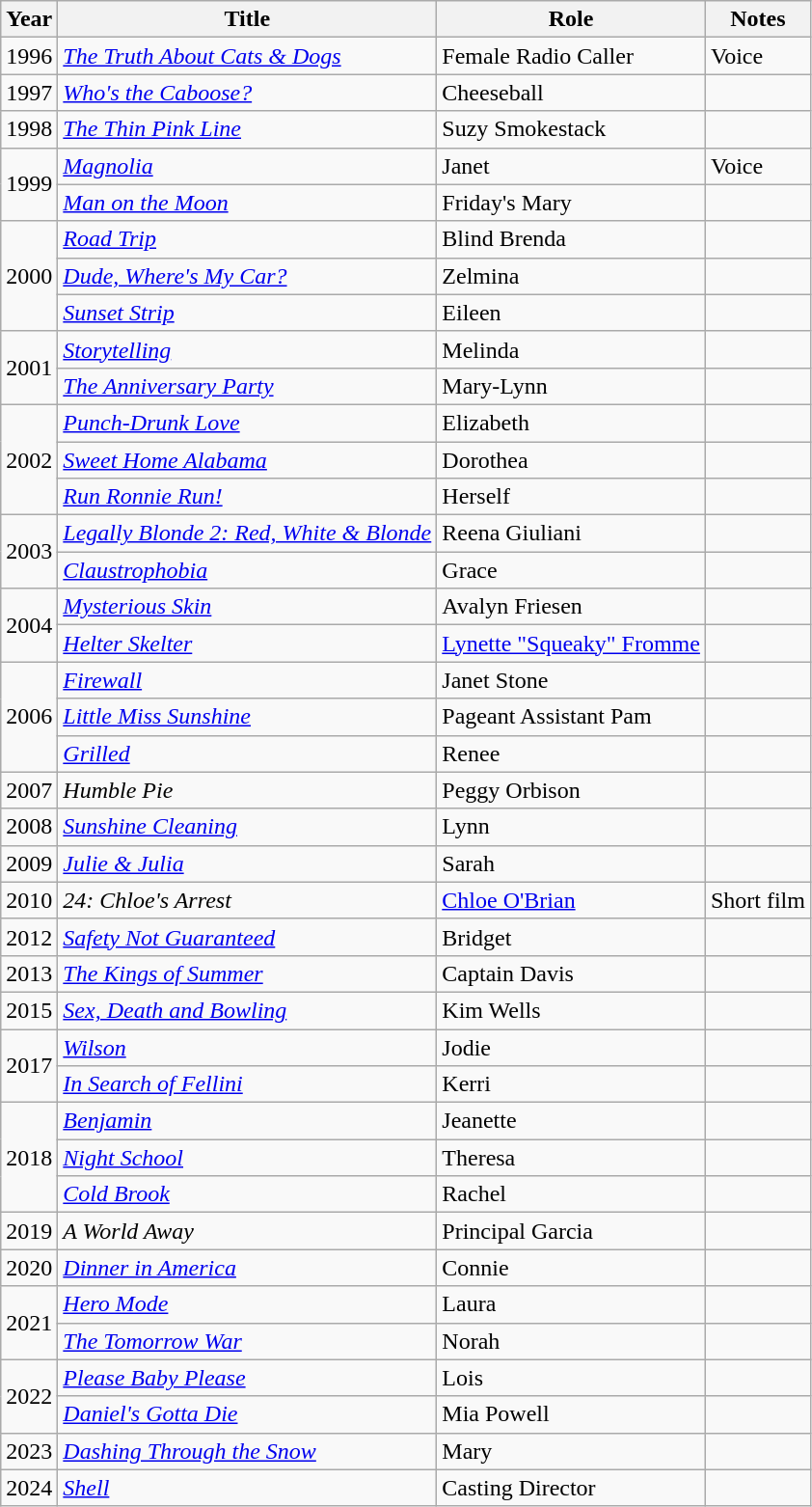<table class="wikitable sortable">
<tr>
<th>Year</th>
<th>Title</th>
<th>Role</th>
<th>Notes</th>
</tr>
<tr>
<td>1996</td>
<td><em><a href='#'>The Truth About Cats & Dogs</a></em></td>
<td>Female Radio Caller</td>
<td>Voice</td>
</tr>
<tr>
<td>1997</td>
<td><em><a href='#'>Who's the Caboose?</a></em></td>
<td>Cheeseball</td>
<td></td>
</tr>
<tr>
<td>1998</td>
<td><em><a href='#'>The Thin Pink Line</a></em></td>
<td>Suzy Smokestack</td>
<td></td>
</tr>
<tr>
<td rowspan=2>1999</td>
<td><em><a href='#'>Magnolia</a></em></td>
<td>Janet</td>
<td>Voice</td>
</tr>
<tr>
<td><em><a href='#'>Man on the Moon</a></em></td>
<td>Friday's Mary</td>
<td></td>
</tr>
<tr>
<td rowspan=3>2000</td>
<td><em><a href='#'>Road Trip</a></em></td>
<td>Blind Brenda</td>
<td></td>
</tr>
<tr>
<td><em><a href='#'>Dude, Where's My Car?</a></em></td>
<td>Zelmina</td>
<td></td>
</tr>
<tr>
<td><em><a href='#'>Sunset Strip</a></em></td>
<td>Eileen</td>
<td></td>
</tr>
<tr>
<td rowspan=2>2001</td>
<td><em><a href='#'>Storytelling</a></em></td>
<td>Melinda</td>
<td></td>
</tr>
<tr>
<td><em><a href='#'>The Anniversary Party</a></em></td>
<td>Mary-Lynn</td>
<td></td>
</tr>
<tr>
<td rowspan=3>2002</td>
<td><em><a href='#'>Punch-Drunk Love</a></em></td>
<td>Elizabeth</td>
<td></td>
</tr>
<tr>
<td><em><a href='#'>Sweet Home Alabama</a></em></td>
<td>Dorothea</td>
<td></td>
</tr>
<tr>
<td><em><a href='#'>Run Ronnie Run!</a></em></td>
<td>Herself</td>
<td></td>
</tr>
<tr>
<td rowspan=2>2003</td>
<td><em><a href='#'>Legally Blonde 2: Red, White & Blonde</a></em></td>
<td>Reena Giuliani</td>
<td></td>
</tr>
<tr>
<td><em><a href='#'>Claustrophobia</a></em></td>
<td>Grace</td>
<td></td>
</tr>
<tr>
<td rowspan=2>2004</td>
<td><em><a href='#'>Mysterious Skin</a></em></td>
<td>Avalyn Friesen</td>
<td></td>
</tr>
<tr>
<td><em><a href='#'>Helter Skelter</a></em></td>
<td><a href='#'>Lynette "Squeaky" Fromme</a></td>
<td></td>
</tr>
<tr>
<td rowspan=3>2006</td>
<td><em><a href='#'>Firewall</a></em></td>
<td>Janet Stone</td>
<td></td>
</tr>
<tr>
<td><em><a href='#'>Little Miss Sunshine</a></em></td>
<td>Pageant Assistant Pam</td>
<td></td>
</tr>
<tr>
<td><em><a href='#'>Grilled</a></em></td>
<td>Renee</td>
<td></td>
</tr>
<tr>
<td>2007</td>
<td><em>Humble Pie</em></td>
<td>Peggy Orbison</td>
<td></td>
</tr>
<tr>
<td>2008</td>
<td><em><a href='#'>Sunshine Cleaning</a></em></td>
<td>Lynn</td>
<td></td>
</tr>
<tr>
<td>2009</td>
<td><em><a href='#'>Julie & Julia</a></em></td>
<td>Sarah</td>
<td></td>
</tr>
<tr>
<td>2010</td>
<td><em>24: Chloe's Arrest</em></td>
<td><a href='#'>Chloe O'Brian</a></td>
<td>Short film</td>
</tr>
<tr>
<td>2012</td>
<td><em><a href='#'>Safety Not Guaranteed</a></em></td>
<td>Bridget</td>
<td></td>
</tr>
<tr>
<td>2013</td>
<td><em><a href='#'>The Kings of Summer</a></em></td>
<td>Captain Davis</td>
<td></td>
</tr>
<tr>
<td>2015</td>
<td><em><a href='#'>Sex, Death and Bowling</a></em></td>
<td>Kim Wells</td>
<td></td>
</tr>
<tr>
<td rowspan=2>2017</td>
<td><em><a href='#'>Wilson</a></em></td>
<td>Jodie</td>
<td></td>
</tr>
<tr>
<td><em><a href='#'>In Search of Fellini</a></em></td>
<td>Kerri</td>
<td></td>
</tr>
<tr>
<td rowspan=3>2018</td>
<td><em><a href='#'>Benjamin</a></em></td>
<td>Jeanette</td>
<td></td>
</tr>
<tr>
<td><em><a href='#'>Night School</a></em></td>
<td>Theresa</td>
<td></td>
</tr>
<tr>
<td><em><a href='#'>Cold Brook</a></em></td>
<td>Rachel</td>
<td></td>
</tr>
<tr>
<td>2019</td>
<td><em>A World Away</em></td>
<td>Principal Garcia</td>
<td></td>
</tr>
<tr>
<td>2020</td>
<td><em><a href='#'>Dinner in America</a></em></td>
<td>Connie</td>
<td></td>
</tr>
<tr>
<td rowspan=2>2021</td>
<td><em><a href='#'>Hero Mode</a></em></td>
<td>Laura</td>
<td></td>
</tr>
<tr>
<td><em><a href='#'>The Tomorrow War</a></em></td>
<td>Norah</td>
<td></td>
</tr>
<tr>
<td rowspan=2>2022</td>
<td><em><a href='#'>Please Baby Please</a></em></td>
<td>Lois</td>
<td></td>
</tr>
<tr>
<td><em><a href='#'>Daniel's Gotta Die</a></em></td>
<td>Mia Powell</td>
<td></td>
</tr>
<tr>
<td>2023</td>
<td><em><a href='#'>Dashing Through the Snow</a></em></td>
<td>Mary</td>
<td></td>
</tr>
<tr>
<td>2024</td>
<td><em><a href='#'>Shell</a></em></td>
<td>Casting Director</td>
<td></td>
</tr>
</table>
